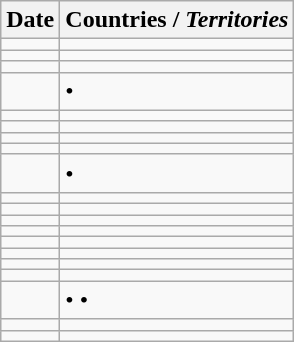<table class="wikitable mw-datatable">
<tr>
<th scope="col">Date</th>
<th scope="col">Countries / <em>Territories</em></th>
</tr>
<tr>
<td></td>
<td></td>
</tr>
<tr>
<td></td>
<td></td>
</tr>
<tr>
<td></td>
<td></td>
</tr>
<tr>
<td></td>
<td> • </td>
</tr>
<tr>
<td></td>
<td></td>
</tr>
<tr>
<td></td>
<td></td>
</tr>
<tr>
<td></td>
<td></td>
</tr>
<tr>
<td></td>
<td></td>
</tr>
<tr>
<td></td>
<td> • </td>
</tr>
<tr>
<td></td>
<td></td>
</tr>
<tr>
<td></td>
<td></td>
</tr>
<tr>
<td></td>
<td></td>
</tr>
<tr>
<td></td>
<td></td>
</tr>
<tr>
<td></td>
<td></td>
</tr>
<tr>
<td></td>
<td></td>
</tr>
<tr>
<td></td>
<td></td>
</tr>
<tr>
<td></td>
<td><em></em></td>
</tr>
<tr>
<td></td>
<td> •  • </td>
</tr>
<tr>
<td></td>
<td></td>
</tr>
<tr>
<td></td>
<td></td>
</tr>
</table>
